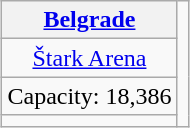<table class="wikitable" style="text-align:center;margin:1em auto;">
<tr>
<th><a href='#'>Belgrade</a></th>
<td rowspan=4></td>
</tr>
<tr>
<td><a href='#'>Štark Arena</a></td>
</tr>
<tr>
<td>Capacity: 18,386</td>
</tr>
<tr>
<td></td>
</tr>
</table>
